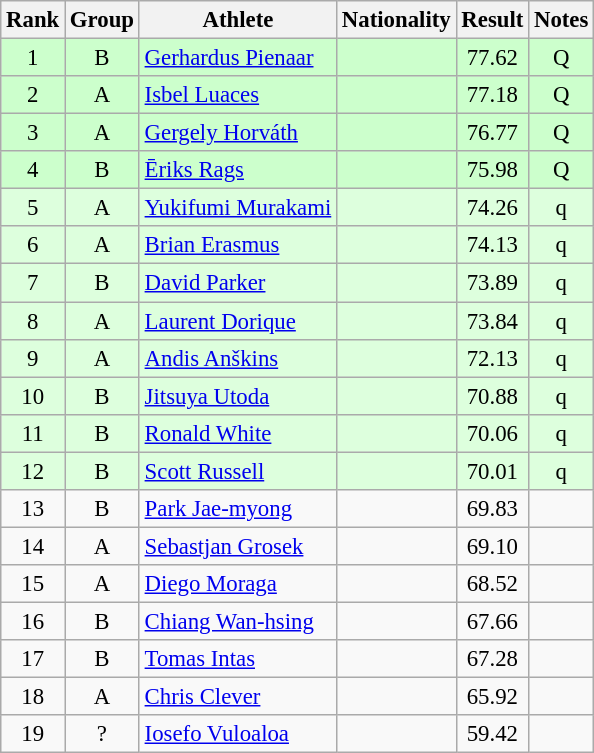<table class="wikitable sortable" style="text-align:center;font-size:95%">
<tr>
<th>Rank</th>
<th>Group</th>
<th>Athlete</th>
<th>Nationality</th>
<th>Result</th>
<th>Notes</th>
</tr>
<tr bgcolor=ccffcc>
<td>1</td>
<td>B</td>
<td align="left"><a href='#'>Gerhardus Pienaar</a></td>
<td align=left></td>
<td>77.62</td>
<td>Q</td>
</tr>
<tr bgcolor=ccffcc>
<td>2</td>
<td>A</td>
<td align="left"><a href='#'>Isbel Luaces</a></td>
<td align=left></td>
<td>77.18</td>
<td>Q</td>
</tr>
<tr bgcolor=ccffcc>
<td>3</td>
<td>A</td>
<td align="left"><a href='#'>Gergely Horváth</a></td>
<td align=left></td>
<td>76.77</td>
<td>Q</td>
</tr>
<tr bgcolor=ccffcc>
<td>4</td>
<td>B</td>
<td align="left"><a href='#'>Ēriks Rags</a></td>
<td align=left></td>
<td>75.98</td>
<td>Q</td>
</tr>
<tr bgcolor=ddffdd>
<td>5</td>
<td>A</td>
<td align="left"><a href='#'>Yukifumi Murakami</a></td>
<td align=left></td>
<td>74.26</td>
<td>q</td>
</tr>
<tr bgcolor=ddffdd>
<td>6</td>
<td>A</td>
<td align="left"><a href='#'>Brian Erasmus</a></td>
<td align=left></td>
<td>74.13</td>
<td>q</td>
</tr>
<tr bgcolor=ddffdd>
<td>7</td>
<td>B</td>
<td align="left"><a href='#'>David Parker</a></td>
<td align=left></td>
<td>73.89</td>
<td>q</td>
</tr>
<tr bgcolor=ddffdd>
<td>8</td>
<td>A</td>
<td align="left"><a href='#'>Laurent Dorique</a></td>
<td align=left></td>
<td>73.84</td>
<td>q</td>
</tr>
<tr bgcolor=ddffdd>
<td>9</td>
<td>A</td>
<td align="left"><a href='#'>Andis Anškins</a></td>
<td align=left></td>
<td>72.13</td>
<td>q</td>
</tr>
<tr bgcolor=ddffdd>
<td>10</td>
<td>B</td>
<td align="left"><a href='#'>Jitsuya Utoda</a></td>
<td align=left></td>
<td>70.88</td>
<td>q</td>
</tr>
<tr bgcolor=ddffdd>
<td>11</td>
<td>B</td>
<td align="left"><a href='#'>Ronald White</a></td>
<td align=left></td>
<td>70.06</td>
<td>q</td>
</tr>
<tr bgcolor=ddffdd>
<td>12</td>
<td>B</td>
<td align="left"><a href='#'>Scott Russell</a></td>
<td align=left></td>
<td>70.01</td>
<td>q</td>
</tr>
<tr>
<td>13</td>
<td>B</td>
<td align="left"><a href='#'>Park Jae-myong</a></td>
<td align=left></td>
<td>69.83</td>
<td></td>
</tr>
<tr>
<td>14</td>
<td>A</td>
<td align="left"><a href='#'>Sebastjan Grosek</a></td>
<td align=left></td>
<td>69.10</td>
<td></td>
</tr>
<tr>
<td>15</td>
<td>A</td>
<td align="left"><a href='#'>Diego Moraga</a></td>
<td align=left></td>
<td>68.52</td>
<td></td>
</tr>
<tr>
<td>16</td>
<td>B</td>
<td align="left"><a href='#'>Chiang Wan-hsing</a></td>
<td align=left></td>
<td>67.66</td>
<td></td>
</tr>
<tr>
<td>17</td>
<td>B</td>
<td align="left"><a href='#'>Tomas Intas</a></td>
<td align=left></td>
<td>67.28</td>
<td></td>
</tr>
<tr>
<td>18</td>
<td>A</td>
<td align="left"><a href='#'>Chris Clever</a></td>
<td align=left></td>
<td>65.92</td>
<td></td>
</tr>
<tr>
<td>19</td>
<td>?</td>
<td align="left"><a href='#'>Iosefo Vuloaloa</a></td>
<td align=left></td>
<td>59.42</td>
<td></td>
</tr>
</table>
